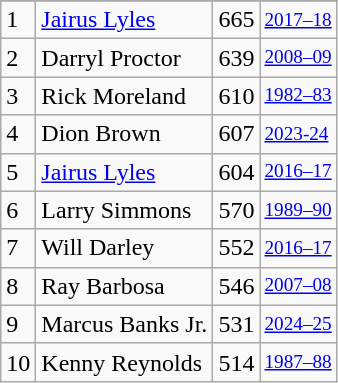<table class="wikitable">
<tr>
</tr>
<tr>
<td>1</td>
<td><a href='#'>Jairus Lyles</a></td>
<td>665</td>
<td style="font-size:80%;"><a href='#'>2017–18</a></td>
</tr>
<tr>
<td>2</td>
<td>Darryl Proctor</td>
<td>639</td>
<td style="font-size:80%;"><a href='#'>2008–09</a></td>
</tr>
<tr>
<td>3</td>
<td>Rick Moreland</td>
<td>610</td>
<td style="font-size:80%;"><a href='#'>1982–83</a></td>
</tr>
<tr>
<td>4</td>
<td>Dion Brown</td>
<td>607</td>
<td style="font-size:80%;"><a href='#'>2023-24</a></td>
</tr>
<tr>
<td>5</td>
<td><a href='#'>Jairus Lyles</a></td>
<td>604</td>
<td style="font-size:80%;"><a href='#'>2016–17</a></td>
</tr>
<tr>
<td>6</td>
<td>Larry Simmons</td>
<td>570</td>
<td style="font-size:80%;"><a href='#'>1989–90</a></td>
</tr>
<tr>
<td>7</td>
<td>Will Darley</td>
<td>552</td>
<td style="font-size:80%;"><a href='#'>2016–17</a></td>
</tr>
<tr>
<td>8</td>
<td>Ray Barbosa</td>
<td>546</td>
<td style="font-size:80%;"><a href='#'>2007–08</a></td>
</tr>
<tr>
<td>9</td>
<td>Marcus Banks Jr.</td>
<td>531</td>
<td style="font-size:80%;"><a href='#'>2024–25</a></td>
</tr>
<tr>
<td>10</td>
<td>Kenny Reynolds</td>
<td>514</td>
<td style="font-size:80%;"><a href='#'>1987–88</a></td>
</tr>
</table>
